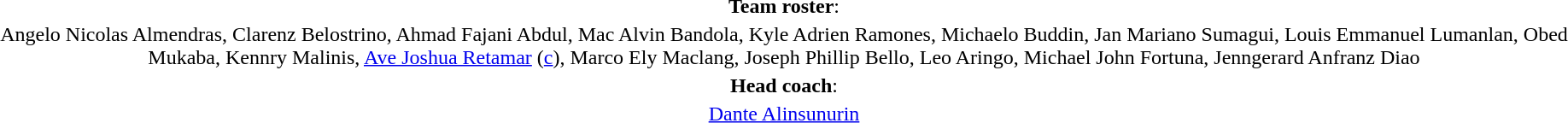<table style="text-align:center; margin-top:2em; margin-left:auto; margin-right:auto">
<tr>
<td><strong>Team roster</strong>:</td>
</tr>
<tr>
<td>Angelo Nicolas Almendras, Clarenz Belostrino, Ahmad Fajani Abdul, Mac Alvin Bandola, Kyle Adrien Ramones, Michaelo Buddin, Jan Mariano Sumagui, Louis Emmanuel Lumanlan, Obed Mukaba, Kennry Malinis, <a href='#'>Ave Joshua Retamar</a> (<a href='#'>c</a>), Marco Ely Maclang, Joseph Phillip Bello, Leo Aringo, Michael John Fortuna, Jenngerard Anfranz Diao</td>
</tr>
<tr>
<td><strong>Head coach</strong>:</td>
</tr>
<tr>
<td><a href='#'>Dante Alinsunurin</a></td>
</tr>
</table>
